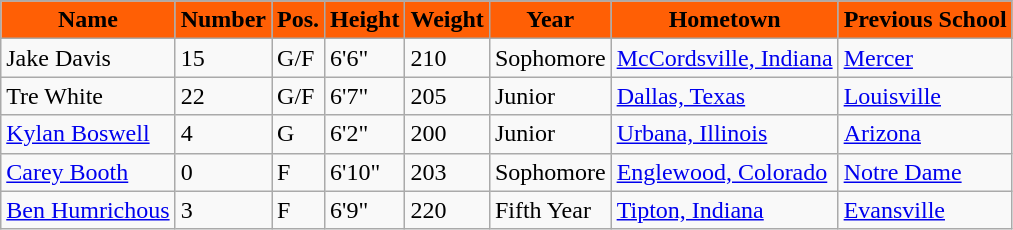<table class="wikitable sortable" border="1">
<tr style="text-align: center; background-color: #FF5F05; color: white">
</tr>
<tr style="background-color: white;">
<th style="background-color: #FF5F05"><span>Name</span></th>
<th style="background-color: #FF5F05"><span>Number</span></th>
<th style="background-color: #FF5F05"><span>Pos.</span></th>
<th style="background-color: #FF5F05"><span>Height</span></th>
<th style="background-color: #FF5F05"><span>Weight</span></th>
<th style="background-color: #FF5F05"><span>Year</span></th>
<th style="background-color: #FF5F05"><span>Hometown</span></th>
<th class="unsortable" style="background-color: #FF5F05"><span>Previous School</span></th>
</tr>
<tr>
<td>Jake Davis</td>
<td>15</td>
<td>G/F</td>
<td>6'6"</td>
<td>210</td>
<td>Sophomore</td>
<td><a href='#'>McCordsville, Indiana</a></td>
<td><a href='#'>Mercer</a></td>
</tr>
<tr>
<td>Tre White</td>
<td>22</td>
<td>G/F</td>
<td>6'7"</td>
<td>205</td>
<td>Junior</td>
<td><a href='#'>Dallas, Texas</a></td>
<td><a href='#'>Louisville</a></td>
</tr>
<tr>
<td><a href='#'>Kylan Boswell</a></td>
<td>4</td>
<td>G</td>
<td>6'2"</td>
<td>200</td>
<td>Junior</td>
<td><a href='#'>Urbana, Illinois</a></td>
<td><a href='#'>Arizona</a></td>
</tr>
<tr>
<td><a href='#'>Carey Booth</a></td>
<td>0</td>
<td>F</td>
<td>6'10"</td>
<td>203</td>
<td>Sophomore</td>
<td><a href='#'>Englewood, Colorado</a></td>
<td><a href='#'>Notre Dame</a></td>
</tr>
<tr>
<td><a href='#'>Ben Humrichous</a></td>
<td>3</td>
<td>F</td>
<td>6'9"</td>
<td>220</td>
<td>Fifth Year</td>
<td><a href='#'>Tipton, Indiana</a></td>
<td><a href='#'>Evansville</a></td>
</tr>
</table>
